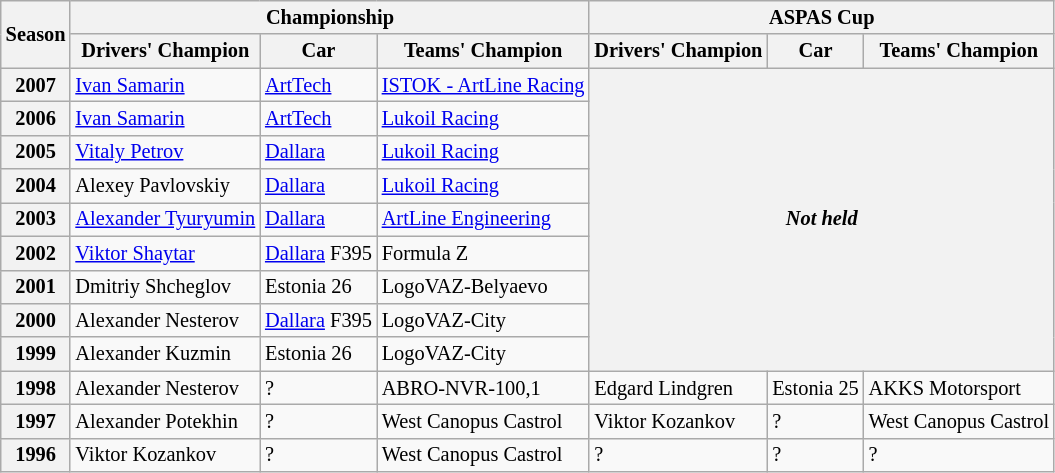<table class="wikitable" style="font-size: 85%;">
<tr>
<th rowspan=2>Season</th>
<th colspan=3>Championship</th>
<th colspan=3>ASPAS Cup</th>
</tr>
<tr>
<th>Drivers' Champion</th>
<th>Car</th>
<th>Teams' Champion</th>
<th>Drivers' Champion</th>
<th>Car</th>
<th>Teams' Champion</th>
</tr>
<tr>
<th>2007</th>
<td><a href='#'>Ivan Samarin</a></td>
<td><a href='#'>ArtTech</a></td>
<td><a href='#'>ISTOK - ArtLine Racing</a></td>
<th colspan="3" rowspan="9" align="center"><em>Not held</em></th>
</tr>
<tr>
<th>2006</th>
<td><a href='#'>Ivan Samarin</a></td>
<td><a href='#'>ArtTech</a></td>
<td><a href='#'>Lukoil Racing</a></td>
</tr>
<tr>
<th>2005</th>
<td><a href='#'>Vitaly Petrov</a></td>
<td><a href='#'>Dallara</a></td>
<td><a href='#'>Lukoil Racing</a></td>
</tr>
<tr>
<th>2004</th>
<td>Alexey Pavlovskiy</td>
<td><a href='#'>Dallara</a></td>
<td><a href='#'>Lukoil Racing</a></td>
</tr>
<tr>
<th>2003</th>
<td><a href='#'>Alexander Tyuryumin</a></td>
<td><a href='#'>Dallara</a></td>
<td><a href='#'>ArtLine Engineering</a></td>
</tr>
<tr>
<th>2002</th>
<td><a href='#'>Viktor Shaytar</a></td>
<td><a href='#'>Dallara</a> F395</td>
<td>Formula Z</td>
</tr>
<tr>
<th>2001</th>
<td>Dmitriy Shcheglov</td>
<td>Estonia 26</td>
<td>LogoVAZ-Belyaevo</td>
</tr>
<tr>
<th>2000</th>
<td>Alexander Nesterov</td>
<td><a href='#'>Dallara</a> F395</td>
<td>LogoVAZ-City</td>
</tr>
<tr>
<th>1999</th>
<td>Alexander Kuzmin</td>
<td>Estonia 26</td>
<td>LogoVAZ-City</td>
</tr>
<tr>
<th>1998</th>
<td>Alexander Nesterov</td>
<td>?</td>
<td>ABRO-NVR-100,1</td>
<td>Edgard Lindgren</td>
<td>Estonia 25</td>
<td>AKKS Motorsport</td>
</tr>
<tr>
<th>1997</th>
<td>Alexander Potekhin</td>
<td>?</td>
<td>West Canopus Castrol</td>
<td>Viktor Kozankov</td>
<td>?</td>
<td>West Canopus Castrol</td>
</tr>
<tr>
<th>1996</th>
<td>Viktor Kozankov</td>
<td>?</td>
<td>West Canopus Castrol</td>
<td>?</td>
<td>?</td>
<td>?</td>
</tr>
</table>
